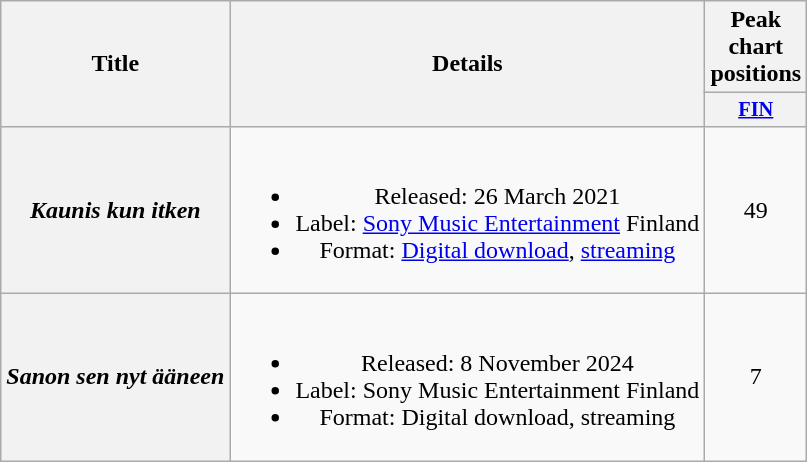<table class="wikitable plainrowheaders" style="text-align:center;" border="1">
<tr>
<th scope="col" rowspan="2">Title</th>
<th scope="col" rowspan="2">Details</th>
<th scope="col" colspan="1">Peak chart positions</th>
</tr>
<tr>
<th scope="col" style="width:3em;font-size:85%;"><a href='#'>FIN</a><br></th>
</tr>
<tr>
<th scope="row"><em>Kaunis kun itken</em></th>
<td><br><ul><li>Released: 26 March 2021</li><li>Label: <a href='#'>Sony Music Entertainment</a> Finland</li><li>Format: <a href='#'>Digital download</a>, <a href='#'>streaming</a></li></ul></td>
<td>49</td>
</tr>
<tr>
<th scope="row"><em>Sanon sen nyt ääneen</em></th>
<td><br><ul><li>Released: 8 November 2024</li><li>Label: Sony Music Entertainment Finland</li><li>Format: Digital download, streaming</li></ul></td>
<td>7</td>
</tr>
</table>
